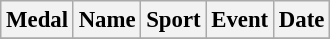<table class="wikitable sortable" style="font-size: 95%;">
<tr>
<th>Medal</th>
<th>Name</th>
<th>Sport</th>
<th>Event</th>
<th>Date</th>
</tr>
<tr>
</tr>
</table>
